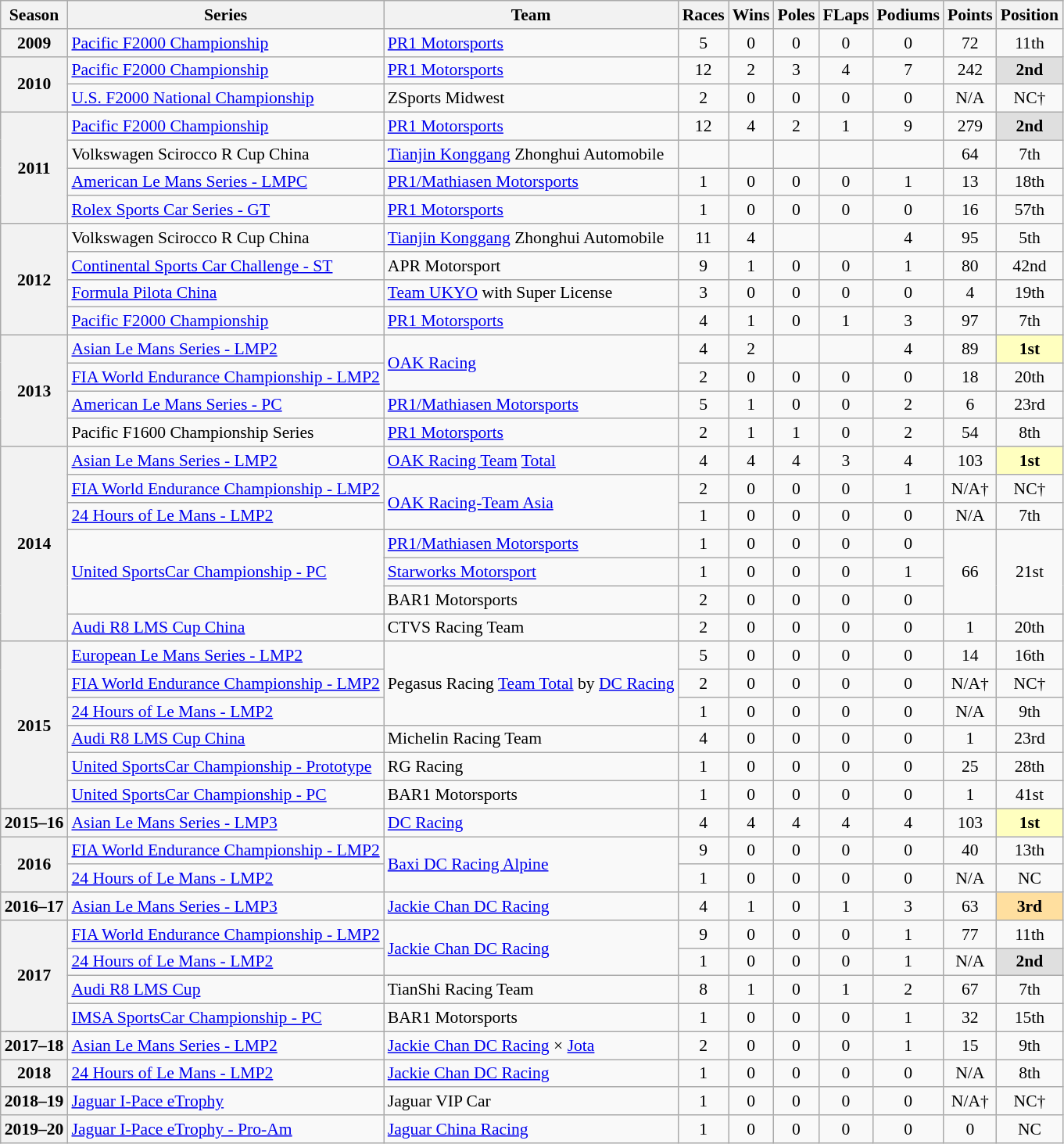<table class="wikitable" style="font-size: 90%; text-align:center">
<tr>
<th>Season</th>
<th>Series</th>
<th>Team</th>
<th>Races</th>
<th>Wins</th>
<th>Poles</th>
<th>FLaps</th>
<th>Podiums</th>
<th>Points</th>
<th>Position</th>
</tr>
<tr>
<th>2009</th>
<td align="left"><a href='#'>Pacific F2000 Championship</a></td>
<td align="left"><a href='#'>PR1 Motorsports</a></td>
<td>5</td>
<td>0</td>
<td>0</td>
<td>0</td>
<td>0</td>
<td>72</td>
<td>11th</td>
</tr>
<tr>
<th rowspan="2">2010</th>
<td align="left"><a href='#'>Pacific F2000 Championship</a></td>
<td align="left"><a href='#'>PR1 Motorsports</a></td>
<td>12</td>
<td>2</td>
<td>3</td>
<td>4</td>
<td>7</td>
<td>242</td>
<td style="background:#DFDFDF;"><strong>2nd</strong></td>
</tr>
<tr>
<td align="left"><a href='#'>U.S. F2000 National Championship</a></td>
<td align="left">ZSports Midwest</td>
<td>2</td>
<td>0</td>
<td>0</td>
<td>0</td>
<td>0</td>
<td>N/A</td>
<td>NC†</td>
</tr>
<tr>
<th rowspan="4">2011</th>
<td align="left"><a href='#'>Pacific F2000 Championship</a></td>
<td align="left"><a href='#'>PR1 Motorsports</a></td>
<td>12</td>
<td>4</td>
<td>2</td>
<td>1</td>
<td>9</td>
<td>279</td>
<td style="background:#DFDFDF;"><strong>2nd</strong></td>
</tr>
<tr>
<td align="left">Volkswagen Scirocco R Cup China</td>
<td align="left"><a href='#'>Tianjin Konggang</a> Zhonghui Automobile</td>
<td></td>
<td></td>
<td></td>
<td></td>
<td></td>
<td>64</td>
<td>7th</td>
</tr>
<tr>
<td align="left"><a href='#'>American Le Mans Series - LMPC</a></td>
<td align="left"><a href='#'>PR1/Mathiasen Motorsports</a></td>
<td>1</td>
<td>0</td>
<td>0</td>
<td>0</td>
<td>1</td>
<td>13</td>
<td>18th</td>
</tr>
<tr>
<td align="left"><a href='#'>Rolex Sports Car Series - GT</a></td>
<td align="left"><a href='#'>PR1 Motorsports</a></td>
<td>1</td>
<td>0</td>
<td>0</td>
<td>0</td>
<td>0</td>
<td>16</td>
<td>57th</td>
</tr>
<tr>
<th rowspan="4">2012</th>
<td align="left">Volkswagen Scirocco R Cup China</td>
<td align="left"><a href='#'>Tianjin Konggang</a> Zhonghui Automobile</td>
<td>11</td>
<td>4</td>
<td></td>
<td></td>
<td>4</td>
<td>95</td>
<td>5th</td>
</tr>
<tr>
<td align="left"><a href='#'>Continental Sports Car Challenge - ST</a></td>
<td align="left">APR Motorsport</td>
<td>9</td>
<td>1</td>
<td>0</td>
<td>0</td>
<td>1</td>
<td>80</td>
<td>42nd</td>
</tr>
<tr>
<td align="left"><a href='#'>Formula Pilota China</a></td>
<td align="left"><a href='#'>Team UKYO</a> with Super License</td>
<td>3</td>
<td>0</td>
<td>0</td>
<td>0</td>
<td>0</td>
<td>4</td>
<td>19th</td>
</tr>
<tr>
<td align="left"><a href='#'>Pacific F2000 Championship</a></td>
<td align="left"><a href='#'>PR1 Motorsports</a></td>
<td>4</td>
<td>1</td>
<td>0</td>
<td>1</td>
<td>3</td>
<td>97</td>
<td>7th</td>
</tr>
<tr>
<th rowspan="4">2013</th>
<td align="left"><a href='#'>Asian Le Mans Series - LMP2</a></td>
<td rowspan="2" align="left"><a href='#'>OAK Racing</a></td>
<td>4</td>
<td>2</td>
<td></td>
<td></td>
<td>4</td>
<td>89</td>
<td style="background:#FFFFBF;"><strong>1st</strong></td>
</tr>
<tr>
<td align="left"><a href='#'>FIA World Endurance Championship - LMP2</a></td>
<td>2</td>
<td>0</td>
<td>0</td>
<td>0</td>
<td>0</td>
<td>18</td>
<td>20th</td>
</tr>
<tr>
<td align="left"><a href='#'>American Le Mans Series - PC</a></td>
<td align="left"><a href='#'>PR1/Mathiasen Motorsports</a></td>
<td>5</td>
<td>1</td>
<td>0</td>
<td>0</td>
<td>2</td>
<td>6</td>
<td>23rd</td>
</tr>
<tr>
<td align="left">Pacific F1600 Championship Series</td>
<td align="left"><a href='#'>PR1 Motorsports</a></td>
<td>2</td>
<td>1</td>
<td>1</td>
<td>0</td>
<td>2</td>
<td>54</td>
<td>8th</td>
</tr>
<tr>
<th rowspan="7">2014</th>
<td align="left"><a href='#'>Asian Le Mans Series - LMP2</a></td>
<td align="left"><a href='#'>OAK Racing Team</a> <a href='#'>Total</a></td>
<td>4</td>
<td>4</td>
<td>4</td>
<td>3</td>
<td>4</td>
<td>103</td>
<td style="background:#FFFFBF;"><strong>1st</strong></td>
</tr>
<tr>
<td align="left"><a href='#'>FIA World Endurance Championship - LMP2</a></td>
<td rowspan="2" align="left"><a href='#'>OAK Racing-Team Asia</a></td>
<td>2</td>
<td>0</td>
<td>0</td>
<td>0</td>
<td>1</td>
<td>N/A†</td>
<td>NC†</td>
</tr>
<tr>
<td align="left"><a href='#'>24 Hours of Le Mans - LMP2</a></td>
<td>1</td>
<td>0</td>
<td>0</td>
<td>0</td>
<td>0</td>
<td>N/A</td>
<td>7th</td>
</tr>
<tr>
<td rowspan="3" align="left"><a href='#'>United SportsCar Championship - PC</a></td>
<td align="left"><a href='#'>PR1/Mathiasen Motorsports</a></td>
<td>1</td>
<td>0</td>
<td>0</td>
<td>0</td>
<td>0</td>
<td rowspan="3">66</td>
<td rowspan="3">21st</td>
</tr>
<tr>
<td align="left"><a href='#'>Starworks Motorsport</a></td>
<td>1</td>
<td>0</td>
<td>0</td>
<td>0</td>
<td>1</td>
</tr>
<tr>
<td align="left">BAR1 Motorsports</td>
<td>2</td>
<td>0</td>
<td>0</td>
<td>0</td>
<td>0</td>
</tr>
<tr>
<td align="left"><a href='#'>Audi R8 LMS Cup China</a></td>
<td align="left">CTVS Racing Team</td>
<td>2</td>
<td>0</td>
<td>0</td>
<td>0</td>
<td>0</td>
<td>1</td>
<td>20th</td>
</tr>
<tr>
<th rowspan="6">2015</th>
<td align="left"><a href='#'>European Le Mans Series - LMP2</a></td>
<td rowspan="3" align="left">Pegasus Racing <a href='#'>Team Total</a> by <a href='#'>DC Racing</a></td>
<td>5</td>
<td>0</td>
<td>0</td>
<td>0</td>
<td>0</td>
<td>14</td>
<td>16th</td>
</tr>
<tr>
<td align="left"><a href='#'>FIA World Endurance Championship - LMP2</a></td>
<td>2</td>
<td>0</td>
<td>0</td>
<td>0</td>
<td>0</td>
<td>N/A†</td>
<td>NC†</td>
</tr>
<tr>
<td align="left"><a href='#'>24 Hours of Le Mans - LMP2</a></td>
<td>1</td>
<td>0</td>
<td>0</td>
<td>0</td>
<td>0</td>
<td>N/A</td>
<td>9th</td>
</tr>
<tr>
<td align="left"><a href='#'>Audi R8 LMS Cup China</a></td>
<td align="left">Michelin Racing Team</td>
<td>4</td>
<td>0</td>
<td>0</td>
<td>0</td>
<td>0</td>
<td>1</td>
<td>23rd</td>
</tr>
<tr>
<td align="left"><a href='#'>United SportsCar Championship - Prototype</a></td>
<td align="left">RG Racing</td>
<td>1</td>
<td>0</td>
<td>0</td>
<td>0</td>
<td>0</td>
<td>25</td>
<td>28th</td>
</tr>
<tr>
<td align="left"><a href='#'>United SportsCar Championship - PC</a></td>
<td align="left">BAR1 Motorsports</td>
<td>1</td>
<td>0</td>
<td>0</td>
<td>0</td>
<td>0</td>
<td>1</td>
<td>41st</td>
</tr>
<tr>
<th>2015–16</th>
<td align="left"><a href='#'>Asian Le Mans Series - LMP3</a></td>
<td align="left"><a href='#'>DC Racing</a></td>
<td>4</td>
<td>4</td>
<td>4</td>
<td>4</td>
<td>4</td>
<td>103</td>
<td style="background:#FFFFBF;"><strong>1st</strong></td>
</tr>
<tr>
<th rowspan="2">2016</th>
<td align="left"><a href='#'>FIA World Endurance Championship - LMP2</a></td>
<td rowspan="2" align="left"><a href='#'>Baxi DC Racing Alpine</a></td>
<td>9</td>
<td>0</td>
<td>0</td>
<td>0</td>
<td>0</td>
<td>40</td>
<td>13th</td>
</tr>
<tr>
<td align="left"><a href='#'>24 Hours of Le Mans - LMP2</a></td>
<td>1</td>
<td>0</td>
<td>0</td>
<td>0</td>
<td>0</td>
<td>N/A</td>
<td>NC</td>
</tr>
<tr>
<th>2016–17</th>
<td align="left"><a href='#'>Asian Le Mans Series - LMP3</a></td>
<td align="left"><a href='#'>Jackie Chan DC Racing</a></td>
<td>4</td>
<td>1</td>
<td>0</td>
<td>1</td>
<td>3</td>
<td>63</td>
<td style="background:#FFDF9F;"><strong>3rd</strong></td>
</tr>
<tr>
<th rowspan="4">2017</th>
<td align="left"><a href='#'>FIA World Endurance Championship - LMP2</a></td>
<td rowspan="2" align="left"><a href='#'>Jackie Chan DC Racing</a></td>
<td>9</td>
<td>0</td>
<td>0</td>
<td>0</td>
<td>1</td>
<td>77</td>
<td>11th</td>
</tr>
<tr>
<td align="left"><a href='#'>24 Hours of Le Mans - LMP2</a></td>
<td>1</td>
<td>0</td>
<td>0</td>
<td>0</td>
<td>1</td>
<td>N/A</td>
<td style="background:#DFDFDF;"><strong>2nd</strong></td>
</tr>
<tr>
<td align="left"><a href='#'>Audi R8 LMS Cup</a></td>
<td align="left">TianShi Racing Team</td>
<td>8</td>
<td>1</td>
<td>0</td>
<td>1</td>
<td>2</td>
<td>67</td>
<td>7th</td>
</tr>
<tr>
<td align="left"><a href='#'>IMSA SportsCar Championship - PC</a></td>
<td align="left">BAR1 Motorsports</td>
<td>1</td>
<td>0</td>
<td>0</td>
<td>0</td>
<td>1</td>
<td>32</td>
<td>15th</td>
</tr>
<tr>
<th>2017–18</th>
<td align="left"><a href='#'>Asian Le Mans Series - LMP2</a></td>
<td align="left"><a href='#'>Jackie Chan DC Racing</a> × <a href='#'>Jota</a></td>
<td>2</td>
<td>0</td>
<td>0</td>
<td>0</td>
<td>1</td>
<td>15</td>
<td>9th</td>
</tr>
<tr>
<th>2018</th>
<td align="left"><a href='#'>24 Hours of Le Mans - LMP2</a></td>
<td align="left"><a href='#'>Jackie Chan DC Racing</a></td>
<td>1</td>
<td>0</td>
<td>0</td>
<td>0</td>
<td>0</td>
<td>N/A</td>
<td>8th</td>
</tr>
<tr>
<th>2018–19</th>
<td align="left"><a href='#'>Jaguar I-Pace eTrophy</a></td>
<td align="left">Jaguar VIP Car</td>
<td>1</td>
<td>0</td>
<td>0</td>
<td>0</td>
<td>0</td>
<td>N/A†</td>
<td>NC†</td>
</tr>
<tr>
<th>2019–20</th>
<td align="left"><a href='#'>Jaguar I-Pace eTrophy - Pro-Am</a></td>
<td align="left"><a href='#'>Jaguar China Racing</a></td>
<td>1</td>
<td>0</td>
<td>0</td>
<td>0</td>
<td>0</td>
<td>0</td>
<td>NC</td>
</tr>
</table>
